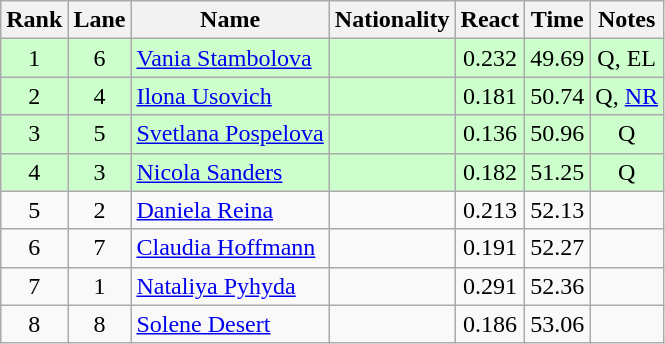<table class="wikitable sortable" style="text-align:center">
<tr>
<th>Rank</th>
<th>Lane</th>
<th>Name</th>
<th>Nationality</th>
<th>React</th>
<th>Time</th>
<th>Notes</th>
</tr>
<tr bgcolor=ccffcc>
<td>1</td>
<td>6</td>
<td align="left"><a href='#'>Vania Stambolova</a></td>
<td align=left></td>
<td>0.232</td>
<td>49.69</td>
<td>Q, EL</td>
</tr>
<tr bgcolor=ccffcc>
<td>2</td>
<td>4</td>
<td align="left"><a href='#'>Ilona Usovich</a></td>
<td align=left></td>
<td>0.181</td>
<td>50.74</td>
<td>Q, <a href='#'>NR</a></td>
</tr>
<tr bgcolor=ccffcc>
<td>3</td>
<td>5</td>
<td align="left"><a href='#'>Svetlana Pospelova</a></td>
<td align=left></td>
<td>0.136</td>
<td>50.96</td>
<td>Q</td>
</tr>
<tr bgcolor=ccffcc>
<td>4</td>
<td>3</td>
<td align="left"><a href='#'>Nicola Sanders</a></td>
<td align=left></td>
<td>0.182</td>
<td>51.25</td>
<td>Q</td>
</tr>
<tr>
<td>5</td>
<td>2</td>
<td align="left"><a href='#'>Daniela Reina</a></td>
<td align=left></td>
<td>0.213</td>
<td>52.13</td>
<td></td>
</tr>
<tr>
<td>6</td>
<td>7</td>
<td align="left"><a href='#'>Claudia Hoffmann</a></td>
<td align=left></td>
<td>0.191</td>
<td>52.27</td>
<td></td>
</tr>
<tr>
<td>7</td>
<td>1</td>
<td align="left"><a href='#'>Nataliya Pyhyda</a></td>
<td align=left></td>
<td>0.291</td>
<td>52.36</td>
<td></td>
</tr>
<tr>
<td>8</td>
<td>8</td>
<td align="left"><a href='#'>Solene Desert</a></td>
<td align=left></td>
<td>0.186</td>
<td>53.06</td>
<td></td>
</tr>
</table>
